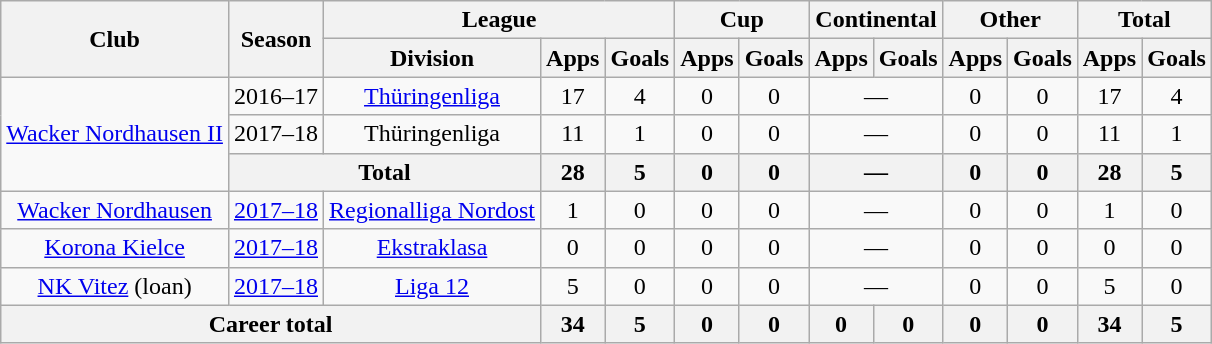<table class="wikitable" style="text-align: center;">
<tr>
<th rowspan="2">Club</th>
<th rowspan="2">Season</th>
<th colspan="3">League</th>
<th colspan="2">Cup</th>
<th colspan="2">Continental</th>
<th colspan="2">Other</th>
<th colspan="2">Total</th>
</tr>
<tr>
<th>Division</th>
<th>Apps</th>
<th>Goals</th>
<th>Apps</th>
<th>Goals</th>
<th>Apps</th>
<th>Goals</th>
<th>Apps</th>
<th>Goals</th>
<th>Apps</th>
<th>Goals</th>
</tr>
<tr>
<td rowspan="3"><a href='#'>Wacker Nordhausen II</a></td>
<td>2016–17</td>
<td><a href='#'>Thüringenliga</a></td>
<td>17</td>
<td>4</td>
<td>0</td>
<td>0</td>
<td colspan="2">—</td>
<td>0</td>
<td>0</td>
<td>17</td>
<td>4</td>
</tr>
<tr>
<td>2017–18</td>
<td>Thüringenliga</td>
<td>11</td>
<td>1</td>
<td>0</td>
<td>0</td>
<td colspan="2">—</td>
<td>0</td>
<td>0</td>
<td>11</td>
<td>1</td>
</tr>
<tr>
<th colspan="2">Total</th>
<th>28</th>
<th>5</th>
<th>0</th>
<th>0</th>
<th colspan="2">—</th>
<th>0</th>
<th>0</th>
<th>28</th>
<th>5</th>
</tr>
<tr>
<td><a href='#'>Wacker Nordhausen</a></td>
<td><a href='#'>2017–18</a></td>
<td><a href='#'>Regionalliga Nordost</a></td>
<td>1</td>
<td>0</td>
<td>0</td>
<td>0</td>
<td colspan="2">—</td>
<td>0</td>
<td>0</td>
<td>1</td>
<td>0</td>
</tr>
<tr>
<td><a href='#'>Korona Kielce</a></td>
<td><a href='#'>2017–18</a></td>
<td><a href='#'>Ekstraklasa</a></td>
<td>0</td>
<td>0</td>
<td>0</td>
<td>0</td>
<td colspan="2">—</td>
<td>0</td>
<td>0</td>
<td>0</td>
<td>0</td>
</tr>
<tr>
<td><a href='#'>NK Vitez</a> (loan)</td>
<td><a href='#'>2017–18</a></td>
<td><a href='#'>Liga 12</a></td>
<td>5</td>
<td>0</td>
<td>0</td>
<td>0</td>
<td colspan="2">—</td>
<td>0</td>
<td>0</td>
<td>5</td>
<td>0</td>
</tr>
<tr>
<th colspan="3">Career total</th>
<th>34</th>
<th>5</th>
<th>0</th>
<th>0</th>
<th>0</th>
<th>0</th>
<th>0</th>
<th>0</th>
<th>34</th>
<th>5</th>
</tr>
</table>
